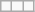<table class="wikitable">
<tr>
<td></td>
<td></td>
<td></td>
</tr>
</table>
